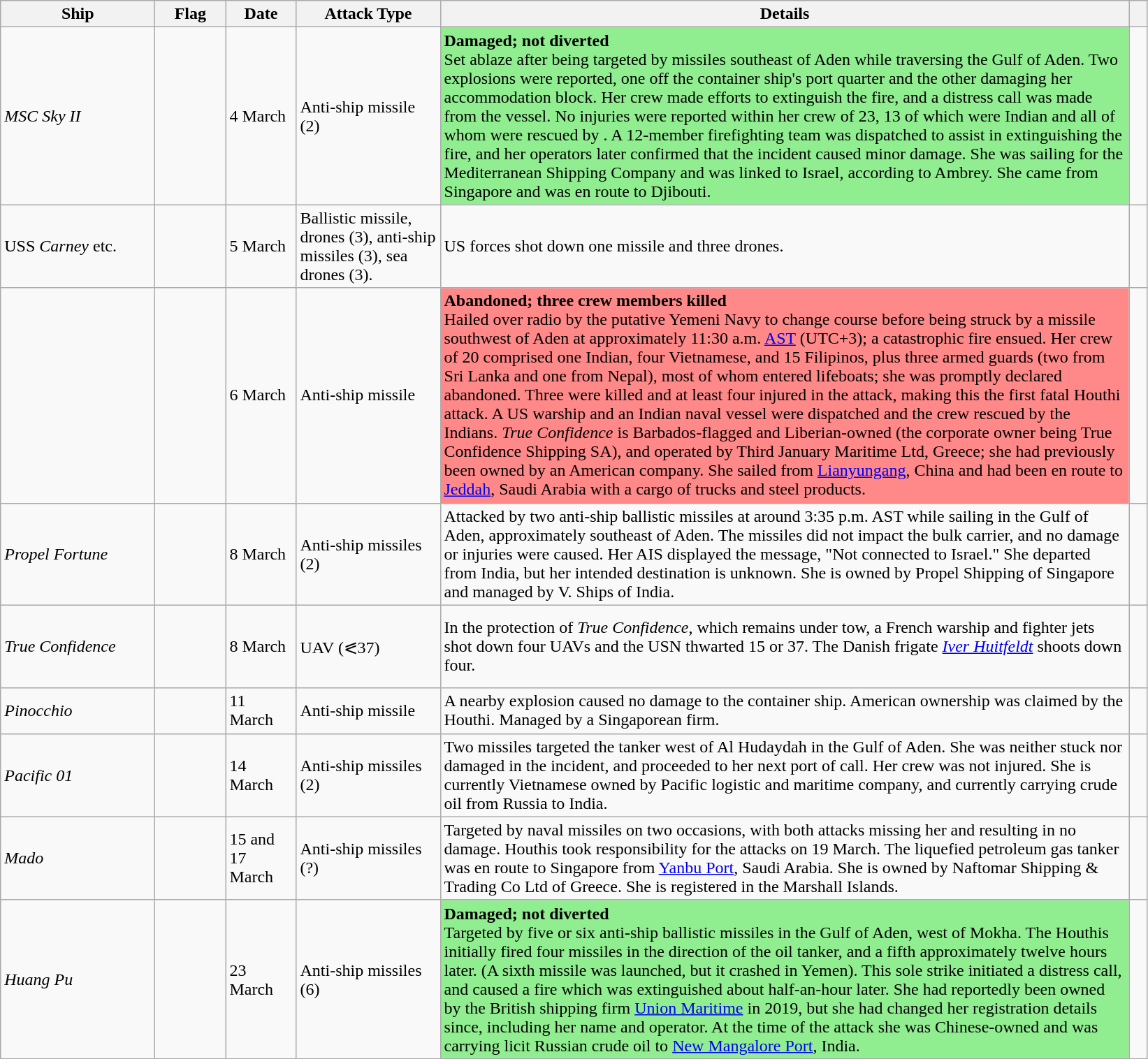<table class="wikitable sortable sticky-header" style="text-align:left;">
<tr>
<th width="140px">Ship</th>
<th width="60px">Flag</th>
<th width="60px">Date</th>
<th width="130px">Attack Type</th>
<th width="650px">Details</th>
<th width="10px" class="unsortable"></th>
</tr>
<tr>
<td><em>MSC Sky II</em></td>
<td></td>
<td>4 March</td>
<td>Anti-ship missile (2)</td>
<td style="background:#90EE90"><strong>Damaged; not diverted</strong><br>Set ablaze after being targeted by missiles  southeast of Aden while traversing the Gulf of Aden. Two explosions were reported, one off the container ship's port quarter and the other damaging her accommodation block. Her crew made efforts to extinguish the fire, and a distress call was made from the vessel. No injuries were reported within her crew of 23, 13 of which were Indian and all of whom were rescued by . A 12-member firefighting team was dispatched to assist in extinguishing the fire, and her operators later confirmed that the incident caused minor damage. She was sailing for the Mediterranean Shipping Company and was linked to Israel, according to Ambrey. She came from Singapore and was en route to Djibouti.</td>
<td></td>
</tr>
<tr>
<td>USS <em>Carney</em> etc.</td>
<td></td>
<td>5 March</td>
<td>Ballistic missile, drones (3), anti-ship missiles (3), sea drones (3).</td>
<td>US forces shot down one missile and three drones.</td>
<td></td>
</tr>
<tr>
<td></td>
<td></td>
<td>6 March</td>
<td>Anti-ship missile</td>
<td style="background:#F88"><strong>Abandoned; three crew members killed</strong><br>Hailed over radio by the putative Yemeni Navy to change course before being struck by a missile  southwest of Aden at approximately 11:30 a.m. <a href='#'>AST</a> (UTC+3); a catastrophic fire ensued. Her crew of 20 comprised one Indian, four Vietnamese, and 15 Filipinos, plus three armed guards (two from Sri Lanka and one from Nepal), most of whom entered lifeboats; she was promptly declared abandoned. Three were killed and at least four injured in the attack, making this the first fatal Houthi attack.  A US warship and an Indian naval vessel were dispatched and the crew rescued by the Indians. <em>True Confidence</em> is Barbados-flagged and Liberian-owned (the corporate owner being True Confidence Shipping SA), and operated by Third January Maritime Ltd, Greece; she had previously been owned by an American company. She sailed from <a href='#'>Lianyungang</a>, China and had been en route to <a href='#'>Jeddah</a>, Saudi Arabia with a cargo of trucks and steel products.</td>
<td></td>
</tr>
<tr>
<td><em>Propel Fortune</em></td>
<td></td>
<td>8 March</td>
<td>Anti-ship missiles (2)</td>
<td>Attacked by two anti-ship ballistic missiles at around 3:35 p.m. AST while sailing in the Gulf of Aden, approximately  southeast of Aden. The missiles did not impact the bulk carrier, and no damage or injuries were caused. Her AIS displayed the message, "Not connected to Israel." She departed from India, but her intended destination is unknown. She is owned by Propel Shipping of Singapore and managed by V. Ships of India.</td>
<td></td>
</tr>
<tr>
<td><em>True Confidence</em></td>
<td><br><br><br>
<br>
</td>
<td>8 March</td>
<td>UAV (⪕37)</td>
<td>In the protection of <em>True Confidence</em>, which remains under tow, a French warship and fighter jets shot down four UAVs and the USN thwarted 15 or 37. The Danish frigate <em><a href='#'>Iver Huitfeldt</a></em> shoots down four.</td>
<td></td>
</tr>
<tr>
<td><em>Pinocchio</em></td>
<td></td>
<td>11 March</td>
<td>Anti-ship missile</td>
<td>A nearby explosion caused no damage to the container ship. American ownership was claimed by the Houthi. Managed by a Singaporean firm.</td>
<td></td>
</tr>
<tr>
<td><em>Pacific 01</em></td>
<td></td>
<td>14 March</td>
<td>Anti-ship missiles (2)</td>
<td>Two missiles targeted the tanker  west of Al Hudaydah in the Gulf of Aden. She was neither stuck nor damaged in the incident, and proceeded to her next port of call. Her crew was not injured. She is currently Vietnamese owned by Pacific logistic and maritime company, and currently  carrying crude oil from Russia to India.</td>
<td></td>
</tr>
<tr>
<td><em>Mado</em></td>
<td></td>
<td>15 and 17 March</td>
<td>Anti-ship missiles (?)</td>
<td>Targeted by naval missiles on two occasions, with both attacks missing her and resulting in no damage. Houthis took responsibility for the attacks on 19 March. The liquefied petroleum gas tanker was en route to Singapore from <a href='#'>Yanbu Port</a>, Saudi Arabia. She is owned by Naftomar Shipping & Trading Co Ltd of Greece. She is registered in the Marshall Islands.</td>
<td></td>
</tr>
<tr>
<td><em>Huang Pu</em></td>
<td></td>
<td>23 March</td>
<td>Anti-ship missiles (6)</td>
<td style="background:#90EE90"><strong>Damaged; not diverted</strong><br>Targeted by five or six anti-ship ballistic missiles in the Gulf of Aden,  west of Mokha. The Houthis initially fired four missiles in the direction of the oil tanker, and a fifth approximately twelve hours later.  (A sixth missile was launched, but it crashed in Yemen). This sole strike initiated a distress call, and caused a fire which was extinguished about half-an-hour later. She had reportedly been owned by the British shipping firm <a href='#'>Union Maritime</a> in 2019, but she had changed her registration details since, including her name and operator. At the time of the attack she was Chinese-owned and was carrying licit Russian crude oil to <a href='#'>New Mangalore Port</a>, India.</td>
<td></td>
</tr>
</table>
